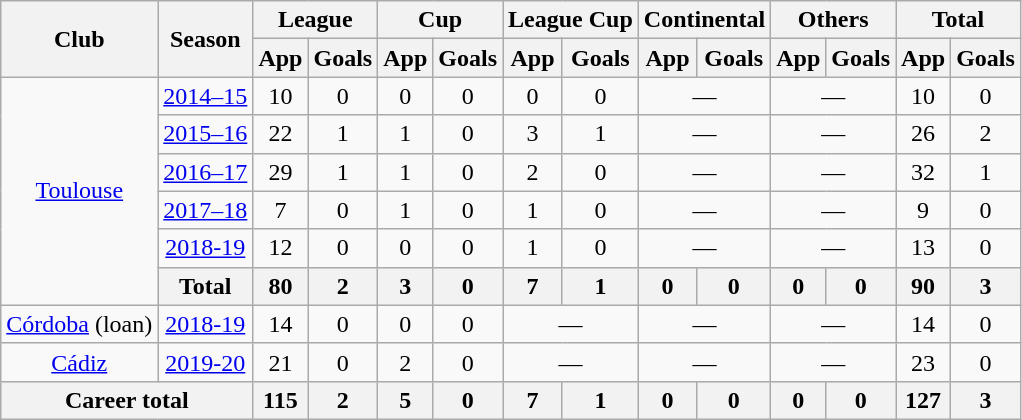<table class="wikitable" style="text-align: center;">
<tr>
<th rowspan=2>Club</th>
<th rowspan=2>Season</th>
<th colspan=2>League</th>
<th colspan=2>Cup</th>
<th colspan=2>League Cup</th>
<th colspan=2>Continental</th>
<th colspan=2>Others</th>
<th colspan=2>Total</th>
</tr>
<tr>
<th>App</th>
<th>Goals</th>
<th>App</th>
<th>Goals</th>
<th>App</th>
<th>Goals</th>
<th>App</th>
<th>Goals</th>
<th>App</th>
<th>Goals</th>
<th>App</th>
<th>Goals</th>
</tr>
<tr>
<td rowspan=6><a href='#'>Toulouse</a></td>
<td><a href='#'>2014–15</a></td>
<td>10</td>
<td>0</td>
<td>0</td>
<td>0</td>
<td>0</td>
<td>0</td>
<td colspan="2">—</td>
<td colspan=2>—</td>
<td>10</td>
<td>0</td>
</tr>
<tr>
<td><a href='#'>2015–16</a></td>
<td>22</td>
<td>1</td>
<td>1</td>
<td>0</td>
<td>3</td>
<td>1</td>
<td colspan=2>—</td>
<td colspan=2>—</td>
<td>26</td>
<td>2</td>
</tr>
<tr>
<td><a href='#'>2016–17</a></td>
<td>29</td>
<td>1</td>
<td>1</td>
<td>0</td>
<td>2</td>
<td>0</td>
<td colspan="2">—</td>
<td colspan=2>—</td>
<td>32</td>
<td>1</td>
</tr>
<tr>
<td><a href='#'>2017–18</a></td>
<td>7</td>
<td>0</td>
<td>1</td>
<td>0</td>
<td>1</td>
<td>0</td>
<td colspan="2">—</td>
<td colspan=2>—</td>
<td>9</td>
<td>0</td>
</tr>
<tr>
<td><a href='#'>2018-19</a></td>
<td>12</td>
<td>0</td>
<td>0</td>
<td>0</td>
<td>1</td>
<td>0</td>
<td colspan="2">—</td>
<td colspan="2">—</td>
<td>13</td>
<td>0</td>
</tr>
<tr>
<th>Total</th>
<th>80</th>
<th>2</th>
<th>3</th>
<th>0</th>
<th>7</th>
<th>1</th>
<th>0</th>
<th>0</th>
<th>0</th>
<th>0</th>
<th>90</th>
<th>3</th>
</tr>
<tr>
<td><a href='#'>Córdoba</a> (loan)</td>
<td><a href='#'>2018-19</a></td>
<td>14</td>
<td>0</td>
<td>0</td>
<td>0</td>
<td colspan="2">—</td>
<td colspan="2">—</td>
<td colspan="2">—</td>
<td>14</td>
<td>0</td>
</tr>
<tr>
<td><a href='#'>Cádiz</a></td>
<td><a href='#'>2019-20</a></td>
<td>21</td>
<td>0</td>
<td>2</td>
<td>0</td>
<td colspan="2">—</td>
<td colspan="2">—</td>
<td colspan="2">—</td>
<td>23</td>
<td>0</td>
</tr>
<tr>
<th colspan=2>Career total</th>
<th>115</th>
<th>2</th>
<th>5</th>
<th>0</th>
<th>7</th>
<th>1</th>
<th>0</th>
<th>0</th>
<th>0</th>
<th>0</th>
<th>127</th>
<th>3</th>
</tr>
</table>
